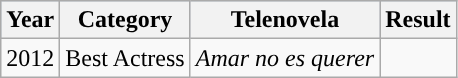<table class="wikitable">
<tr style="background:#b0c4de;">
<th>Year</th>
<th>Category</th>
<th>Telenovela</th>
<th>Result</th>
</tr>
<tr>
<td>2012</td>
<td>Best Actress</td>
<td><em>Amar no es querer</em></td>
<td></td>
</tr>
</table>
